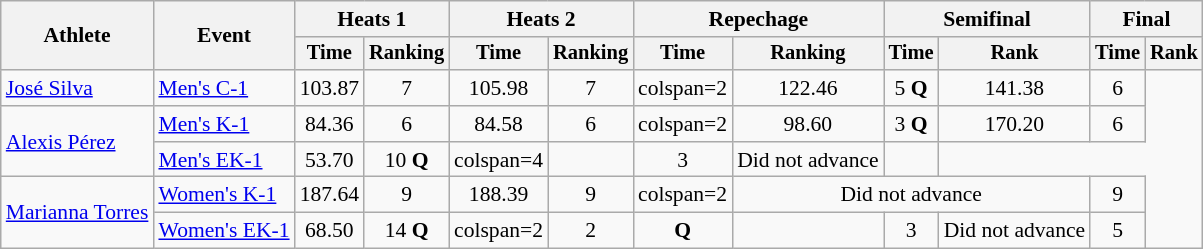<table class="wikitable" style="font-size:90%;text-align:center">
<tr>
<th rowspan=2>Athlete</th>
<th rowspan=2>Event</th>
<th colspan=2>Heats 1</th>
<th colspan=2>Heats 2</th>
<th colspan=2>Repechage</th>
<th colspan=2>Semifinal</th>
<th colspan=2>Final</th>
</tr>
<tr style=font-size:95%>
<th>Time</th>
<th>Ranking</th>
<th>Time</th>
<th>Ranking</th>
<th>Time</th>
<th>Ranking</th>
<th>Time</th>
<th>Rank</th>
<th>Time</th>
<th>Rank</th>
</tr>
<tr>
<td style="text-align:left"><a href='#'>José Silva</a></td>
<td style="text-align:left"><a href='#'>Men's C-1</a></td>
<td>103.87</td>
<td>7</td>
<td>105.98</td>
<td>7</td>
<td>colspan=2 </td>
<td>122.46</td>
<td>5 <strong>Q</strong></td>
<td>141.38</td>
<td>6</td>
</tr>
<tr>
<td style="text-align:left" rowspan=2><a href='#'>Alexis Pérez</a></td>
<td style="text-align:left"><a href='#'>Men's K-1</a></td>
<td>84.36</td>
<td>6</td>
<td>84.58</td>
<td>6</td>
<td>colspan=2 </td>
<td>98.60</td>
<td>3 <strong>Q</strong></td>
<td>170.20</td>
<td>6</td>
</tr>
<tr>
<td align=left><a href='#'>Men's EK-1</a></td>
<td>53.70</td>
<td>10 <strong>Q</strong></td>
<td>colspan=4 </td>
<td></td>
<td>3</td>
<td>Did not advance</td>
<td></td>
</tr>
<tr>
<td style="text-align:left" rowspan=2><a href='#'>Marianna Torres</a></td>
<td style="text-align:left"><a href='#'>Women's K-1</a></td>
<td>187.64</td>
<td>9</td>
<td>188.39</td>
<td>9</td>
<td>colspan=2 </td>
<td colspan=3>Did not advance</td>
<td>9</td>
</tr>
<tr>
<td align=left><a href='#'>Women's EK-1</a></td>
<td>68.50</td>
<td>14 <strong>Q</strong></td>
<td>colspan=2 </td>
<td>2</td>
<td><strong>Q</strong></td>
<td></td>
<td>3</td>
<td>Did not advance</td>
<td>5</td>
</tr>
</table>
